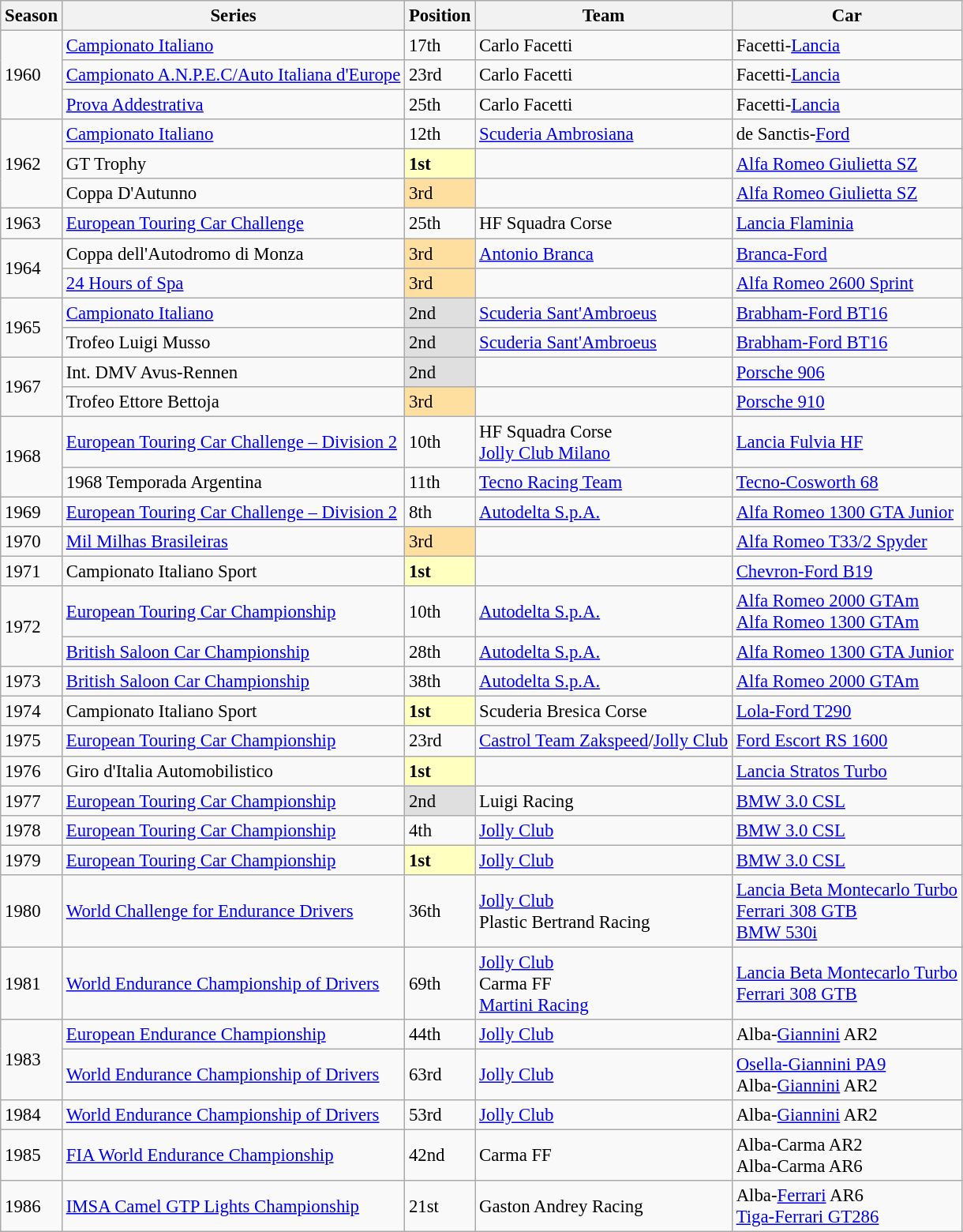<table class="wikitable" style="font-size: 95%;">
<tr>
<th>Season</th>
<th>Series</th>
<th>Position</th>
<th>Team</th>
<th>Car</th>
</tr>
<tr>
<td rowspan=3>1960</td>
<td><a href='#'>Campionato Italiano</a></td>
<td>17th</td>
<td>Carlo Facetti</td>
<td>Facetti-<a href='#'>Lancia</a></td>
</tr>
<tr>
<td><a href='#'>Campionato A.N.P.E.C/Auto Italiana d'Europe</a></td>
<td>23rd</td>
<td>Carlo Facetti</td>
<td>Facetti-<a href='#'>Lancia</a></td>
</tr>
<tr>
<td><a href='#'>Prova Addestrativa</a></td>
<td>25th</td>
<td>Carlo Facetti</td>
<td>Facetti-<a href='#'>Lancia</a></td>
</tr>
<tr>
<td rowspan=3>1962</td>
<td><a href='#'>Campionato Italiano</a></td>
<td>12th</td>
<td><a href='#'>Scuderia Ambrosiana</a></td>
<td>de Sanctis-<a href='#'>Ford</a></td>
</tr>
<tr>
<td>GT Trophy</td>
<td style="background:#ffffbf;"><strong>1st</strong></td>
<td></td>
<td><a href='#'>Alfa Romeo Giulietta SZ</a></td>
</tr>
<tr>
<td>Coppa D'Autunno</td>
<td style="background:#ffdf9f;">3rd</td>
<td></td>
<td><a href='#'>Alfa Romeo Giulietta SZ</a></td>
</tr>
<tr>
<td>1963</td>
<td><a href='#'>European Touring Car Challenge</a></td>
<td>25th</td>
<td>HF Squadra Corse</td>
<td><a href='#'>Lancia Flaminia</a></td>
</tr>
<tr>
<td rowspan=2>1964</td>
<td>Coppa dell'Autodromo di Monza</td>
<td style="background:#ffdf9f;">3rd</td>
<td><a href='#'>Antonio Branca</a></td>
<td><a href='#'>Branca-Ford</a></td>
</tr>
<tr>
<td><a href='#'>24 Hours of Spa</a></td>
<td style="background:#ffdf9f;">3rd</td>
<td></td>
<td><a href='#'>Alfa Romeo 2600 Sprint</a></td>
</tr>
<tr>
<td rowspan=2>1965</td>
<td><a href='#'>Campionato Italiano</a></td>
<td style="background:#dfdfdf;">2nd</td>
<td><a href='#'>Scuderia Sant'Ambroeus</a></td>
<td><a href='#'>Brabham-Ford BT16</a></td>
</tr>
<tr>
<td>Trofeo Luigi Musso</td>
<td style="background:#dfdfdf;">2nd</td>
<td><a href='#'>Scuderia Sant'Ambroeus</a></td>
<td><a href='#'>Brabham-Ford BT16</a></td>
</tr>
<tr>
<td rowspan=2>1967</td>
<td>Int. DMV Avus-Rennen</td>
<td style="background:#dfdfdf;">2nd</td>
<td></td>
<td><a href='#'>Porsche 906</a></td>
</tr>
<tr>
<td>Trofeo Ettore Bettoja</td>
<td style="background:#ffdf9f;">3rd</td>
<td></td>
<td><a href='#'>Porsche 910</a></td>
</tr>
<tr>
<td rowspan=2>1968</td>
<td><a href='#'>European Touring Car Challenge – Division 2</a></td>
<td>10th</td>
<td>HF Squadra Corse<br><a href='#'>Jolly Club Milano</a></td>
<td><a href='#'>Lancia Fulvia HF</a></td>
</tr>
<tr>
<td>1968 Temporada Argentina</td>
<td>11th</td>
<td><a href='#'>Tecno Racing Team</a></td>
<td><a href='#'>Tecno-Cosworth 68</a></td>
</tr>
<tr>
<td>1969</td>
<td><a href='#'>European Touring Car Challenge – Division 2</a></td>
<td>8th</td>
<td><a href='#'>Autodelta S.p.A.</a></td>
<td><a href='#'>Alfa Romeo 1300 GTA Junior</a></td>
</tr>
<tr>
<td>1970</td>
<td><a href='#'>Mil Milhas Brasileiras</a></td>
<td style="background:#ffdf9f;">3rd</td>
<td></td>
<td><a href='#'>Alfa Romeo T33/2 Spyder</a></td>
</tr>
<tr>
<td>1971</td>
<td>Campionato Italiano Sport</td>
<td style="background:#ffffbf;"><strong>1st</strong></td>
<td></td>
<td><a href='#'>Chevron-Ford B19</a></td>
</tr>
<tr>
<td rowspan=2>1972</td>
<td><a href='#'>European Touring Car Championship</a></td>
<td>10th</td>
<td><a href='#'>Autodelta S.p.A.</a></td>
<td><a href='#'>Alfa Romeo 2000 GTAm</a><br><a href='#'>Alfa Romeo 1300 GTAm</a></td>
</tr>
<tr>
<td><a href='#'>British Saloon Car Championship</a></td>
<td>28th</td>
<td><a href='#'>Autodelta S.p.A.</a></td>
<td><a href='#'>Alfa Romeo 1300 GTA Junior</a></td>
</tr>
<tr>
<td>1973</td>
<td><a href='#'>British Saloon Car Championship</a></td>
<td>38th</td>
<td><a href='#'>Autodelta S.p.A.</a></td>
<td><a href='#'>Alfa Romeo 2000 GTAm</a></td>
</tr>
<tr>
<td>1974</td>
<td>Campionato Italiano Sport</td>
<td style="background:#ffffbf;"><strong>1st</strong></td>
<td>Scuderia Bresica Corse</td>
<td><a href='#'>Lola-Ford T290</a></td>
</tr>
<tr>
<td>1975</td>
<td><a href='#'>European Touring Car Championship</a></td>
<td>23rd</td>
<td><a href='#'>Castrol Team Zakspeed</a>/<a href='#'>Jolly Club</a></td>
<td><a href='#'>Ford Escort RS 1600</a></td>
</tr>
<tr>
<td>1976</td>
<td>Giro d'Italia Automobilistico</td>
<td style="background:#ffffbf;"><strong>1st</strong></td>
<td></td>
<td><a href='#'>Lancia Stratos Turbo</a></td>
</tr>
<tr>
<td>1977</td>
<td><a href='#'>European Touring Car Championship</a></td>
<td style="background:#dfdfdf;">2nd</td>
<td>Luigi Racing</td>
<td><a href='#'>BMW 3.0 CSL</a></td>
</tr>
<tr>
<td>1978</td>
<td><a href='#'>European Touring Car Championship</a></td>
<td>4th</td>
<td><a href='#'>Jolly Club</a></td>
<td><a href='#'>BMW 3.0 CSL</a></td>
</tr>
<tr>
<td>1979</td>
<td><a href='#'>European Touring Car Championship</a></td>
<td style="background:#ffffbf;"><strong>1st</strong></td>
<td><a href='#'>Jolly Club</a></td>
<td><a href='#'>BMW 3.0 CSL</a></td>
</tr>
<tr>
<td>1980</td>
<td><a href='#'>World Challenge for Endurance Drivers</a></td>
<td>36th</td>
<td><a href='#'>Jolly Club</a><br>Plastic Bertrand Racing</td>
<td><a href='#'>Lancia Beta Montecarlo Turbo</a><br><a href='#'>Ferrari 308 GTB</a><br><a href='#'>BMW 530i</a></td>
</tr>
<tr>
<td>1981</td>
<td><a href='#'>World Endurance Championship of Drivers</a></td>
<td>69th</td>
<td><a href='#'>Jolly Club</a><br>Carma FF<br><a href='#'>Martini Racing</a></td>
<td><a href='#'>Lancia Beta Montecarlo Turbo</a><br><a href='#'>Ferrari 308 GTB</a></td>
</tr>
<tr>
<td rowspan=2>1983</td>
<td><a href='#'>European Endurance Championship</a></td>
<td>44th</td>
<td><a href='#'>Jolly Club</a></td>
<td>Alba-<a href='#'>Giannini</a> AR2</td>
</tr>
<tr>
<td><a href='#'>World Endurance Championship of Drivers</a></td>
<td>63rd</td>
<td><a href='#'>Jolly Club</a></td>
<td><a href='#'>Osella-Giannini PA9</a><br> Alba-<a href='#'>Giannini</a> AR2</td>
</tr>
<tr>
<td>1984</td>
<td><a href='#'>World Endurance Championship of Drivers</a></td>
<td>53rd</td>
<td><a href='#'>Jolly Club</a></td>
<td>Alba-<a href='#'>Giannini</a> AR2</td>
</tr>
<tr>
<td>1985</td>
<td><a href='#'>FIA World Endurance Championship</a></td>
<td>42nd</td>
<td>Carma FF</td>
<td>Alba-Carma AR2<br>Alba-Carma AR6</td>
</tr>
<tr>
<td>1986</td>
<td><a href='#'>IMSA Camel GTP Lights Championship</a></td>
<td>21st</td>
<td>Gaston Andrey Racing</td>
<td>Alba-<a href='#'>Ferrari</a> AR6<br><a href='#'>Tiga-Ferrari GT286</a></td>
</tr>
</table>
